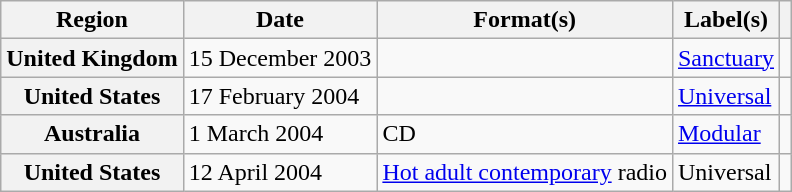<table class="wikitable plainrowheaders">
<tr>
<th scope="col">Region</th>
<th scope="col">Date</th>
<th scope="col">Format(s)</th>
<th scope="col">Label(s)</th>
<th scope="col"></th>
</tr>
<tr>
<th scope="row">United Kingdom</th>
<td>15 December 2003</td>
<td></td>
<td><a href='#'>Sanctuary</a></td>
<td></td>
</tr>
<tr>
<th scope="row">United States</th>
<td>17 February 2004</td>
<td></td>
<td><a href='#'>Universal</a></td>
<td></td>
</tr>
<tr>
<th scope="row">Australia</th>
<td>1 March 2004</td>
<td>CD</td>
<td><a href='#'>Modular</a></td>
<td></td>
</tr>
<tr>
<th scope="row">United States</th>
<td>12 April 2004</td>
<td><a href='#'>Hot adult contemporary</a> radio</td>
<td>Universal</td>
<td></td>
</tr>
</table>
